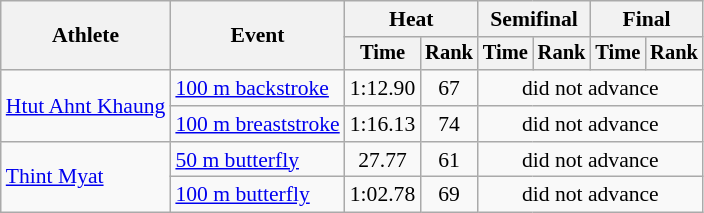<table class=wikitable style="font-size:90%">
<tr>
<th rowspan="2">Athlete</th>
<th rowspan="2">Event</th>
<th colspan="2">Heat</th>
<th colspan="2">Semifinal</th>
<th colspan="2">Final</th>
</tr>
<tr style="font-size:95%">
<th>Time</th>
<th>Rank</th>
<th>Time</th>
<th>Rank</th>
<th>Time</th>
<th>Rank</th>
</tr>
<tr align=center>
<td align=left rowspan=2><a href='#'>Htut Ahnt Khaung</a></td>
<td align=left><a href='#'>100 m backstroke</a></td>
<td>1:12.90</td>
<td>67</td>
<td colspan=4>did not advance</td>
</tr>
<tr align=center>
<td align=left><a href='#'>100 m breaststroke</a></td>
<td>1:16.13</td>
<td>74</td>
<td colspan=4>did not advance</td>
</tr>
<tr align=center>
<td align=left rowspan=2><a href='#'>Thint Myat</a></td>
<td align=left><a href='#'>50 m butterfly</a></td>
<td>27.77</td>
<td>61</td>
<td colspan=4>did not advance</td>
</tr>
<tr align=center>
<td align=left><a href='#'>100 m butterfly</a></td>
<td>1:02.78</td>
<td>69</td>
<td colspan=4>did not advance</td>
</tr>
</table>
